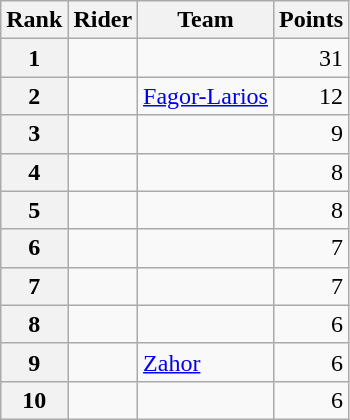<table class="wikitable">
<tr>
<th scope="col">Rank</th>
<th scope="col">Rider</th>
<th scope="col">Team</th>
<th scope="col">Points</th>
</tr>
<tr>
<th scope="row">1</th>
<td></td>
<td></td>
<td style="text-align:right;">31</td>
</tr>
<tr>
<th scope="row">2</th>
<td></td>
<td><a href='#'>Fagor-Larios</a></td>
<td style="text-align:right;">12</td>
</tr>
<tr>
<th scope="row">3</th>
<td></td>
<td></td>
<td style="text-align:right;">9</td>
</tr>
<tr>
<th scope="row">4</th>
<td></td>
<td></td>
<td style="text-align:right;">8</td>
</tr>
<tr>
<th scope="row">5</th>
<td></td>
<td></td>
<td style="text-align:right;">8</td>
</tr>
<tr>
<th scope="row">6</th>
<td></td>
<td></td>
<td style="text-align:right;">7</td>
</tr>
<tr>
<th scope="row">7</th>
<td></td>
<td></td>
<td style="text-align:right;">7</td>
</tr>
<tr>
<th scope="row">8</th>
<td></td>
<td></td>
<td style="text-align:right;">6</td>
</tr>
<tr>
<th scope="row">9</th>
<td></td>
<td><a href='#'>Zahor</a></td>
<td style="text-align:right;">6</td>
</tr>
<tr>
<th scope="row">10</th>
<td></td>
<td></td>
<td style="text-align:right;">6</td>
</tr>
</table>
